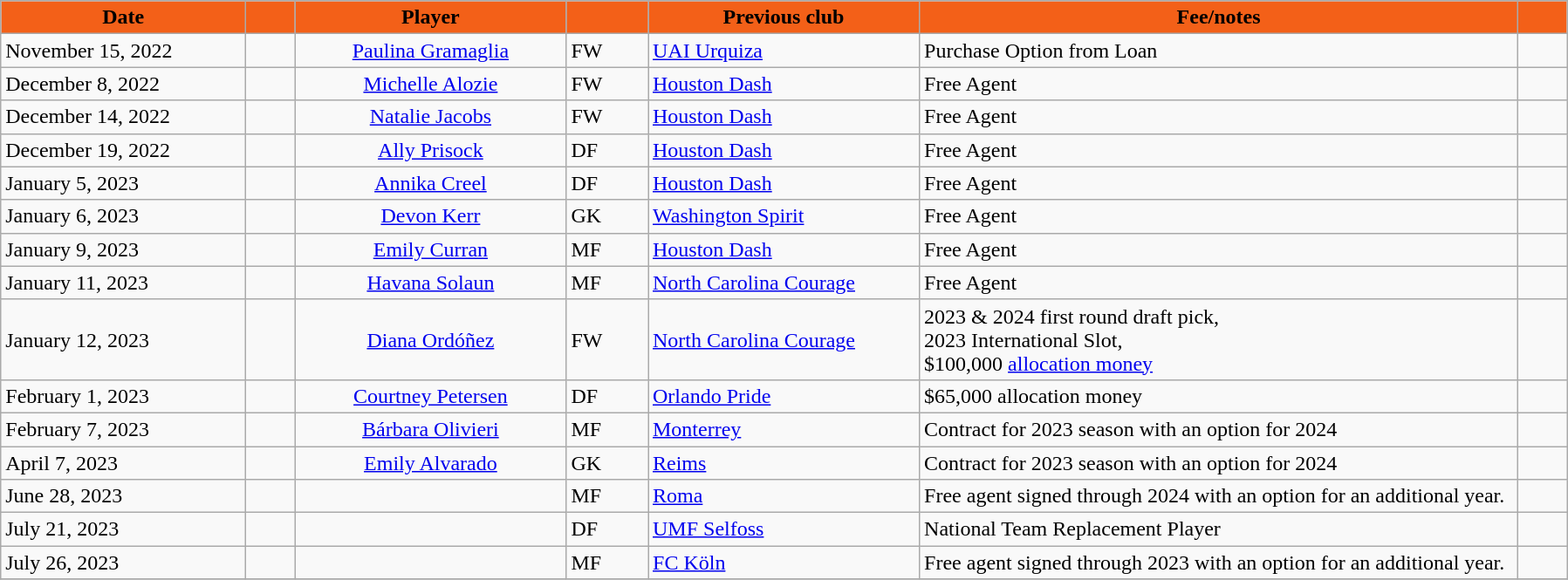<table class="wikitable sortable" style="text-align:left;">
<tr>
<th style="background:#f36018; color:#000; width:180px;" data-sort-type="date">Date</th>
<th style="background:#f36018; color:#000; width:30px;"></th>
<th style="background:#f36018; color:#000; width:200px;">Player</th>
<th style="background:#f36018; color:#000; width:55px;"></th>
<th style="background:#f36018; color:#000; width:200px;">Previous club</th>
<th style="background:#f36018; color:#000; width:450px;">Fee/notes</th>
<th style="background:#f36018; color:#000; width:30px;"></th>
</tr>
<tr>
<td>November 15, 2022</td>
<td align="center"></td>
<td align="center"><a href='#'>Paulina Gramaglia</a></td>
<td>FW</td>
<td> <a href='#'>UAI Urquiza</a></td>
<td>Purchase Option from Loan</td>
<td></td>
</tr>
<tr>
<td>December 8, 2022</td>
<td align="center"></td>
<td align="center"><a href='#'>Michelle Alozie</a></td>
<td>FW</td>
<td> <a href='#'>Houston Dash</a></td>
<td>Free Agent</td>
<td></td>
</tr>
<tr>
<td>December 14, 2022</td>
<td align="center"></td>
<td align="center"><a href='#'>Natalie Jacobs</a></td>
<td>FW</td>
<td> <a href='#'>Houston Dash</a></td>
<td>Free Agent</td>
<td></td>
</tr>
<tr>
<td>December 19, 2022</td>
<td align="center"></td>
<td align="center"><a href='#'>Ally Prisock</a></td>
<td>DF</td>
<td> <a href='#'>Houston Dash</a></td>
<td>Free Agent</td>
<td></td>
</tr>
<tr>
<td>January 5, 2023</td>
<td align="center"></td>
<td align="center"><a href='#'>Annika Creel</a></td>
<td>DF</td>
<td> <a href='#'>Houston Dash</a></td>
<td>Free Agent</td>
<td></td>
</tr>
<tr>
<td>January 6, 2023</td>
<td align="center"></td>
<td align="center"><a href='#'>Devon Kerr</a></td>
<td>GK</td>
<td> <a href='#'>Washington Spirit</a></td>
<td>Free Agent</td>
<td></td>
</tr>
<tr>
<td>January 9, 2023</td>
<td align="center"></td>
<td align="center"><a href='#'>Emily Curran</a></td>
<td>MF</td>
<td> <a href='#'>Houston Dash</a></td>
<td>Free Agent</td>
<td></td>
</tr>
<tr>
<td>January 11, 2023</td>
<td align="center"></td>
<td align="center"><a href='#'>Havana Solaun</a></td>
<td>MF</td>
<td> <a href='#'>North Carolina Courage</a></td>
<td>Free Agent</td>
<td></td>
</tr>
<tr>
<td>January 12, 2023</td>
<td align="center"></td>
<td align="center"><a href='#'>Diana Ordóñez</a></td>
<td>FW</td>
<td> <a href='#'>North Carolina Courage</a></td>
<td>2023 & 2024 first round draft pick,<br>2023 International Slot,<br>$100,000 <a href='#'>allocation money</a></td>
<td></td>
</tr>
<tr>
<td>February 1, 2023</td>
<td align="center"></td>
<td align="center"><a href='#'>Courtney Petersen</a></td>
<td>DF</td>
<td> <a href='#'>Orlando Pride</a></td>
<td>$65,000 allocation money</td>
<td></td>
</tr>
<tr>
<td>February 7, 2023</td>
<td align="center"></td>
<td align="center"><a href='#'>Bárbara Olivieri</a></td>
<td>MF</td>
<td> <a href='#'>Monterrey</a></td>
<td>Contract for 2023 season with an option for 2024</td>
<td></td>
</tr>
<tr>
<td>April 7, 2023</td>
<td align="center"></td>
<td align="center"><a href='#'>Emily Alvarado</a></td>
<td>GK</td>
<td> <a href='#'>Reims</a></td>
<td>Contract for 2023 season with an option for 2024</td>
<td></td>
</tr>
<tr>
<td>June 28, 2023</td>
<td></td>
<td></td>
<td>MF</td>
<td> <a href='#'>Roma</a></td>
<td>Free agent signed through 2024 with an option for an additional year.</td>
<td></td>
</tr>
<tr>
<td>July 21, 2023</td>
<td></td>
<td></td>
<td>DF</td>
<td> <a href='#'>UMF Selfoss</a></td>
<td>National Team Replacement Player</td>
<td></td>
</tr>
<tr>
<td>July 26, 2023</td>
<td></td>
<td></td>
<td>MF</td>
<td> <a href='#'>FC Köln</a></td>
<td>Free agent signed through 2023 with an option for an additional year.</td>
<td></td>
</tr>
<tr>
</tr>
</table>
